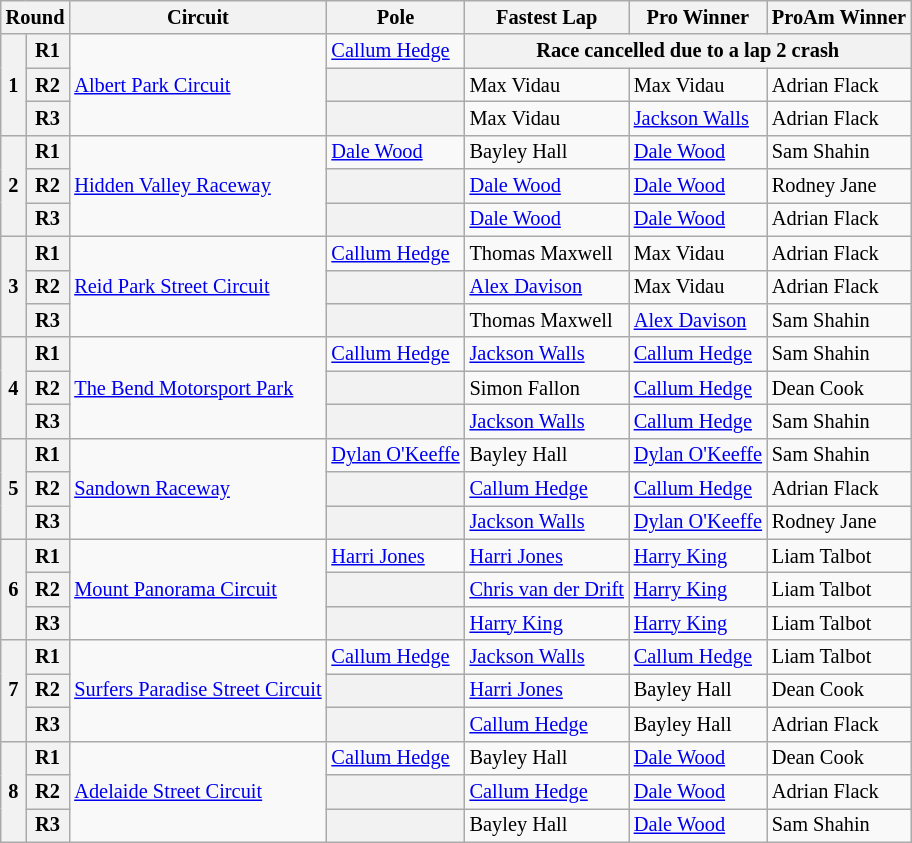<table class="wikitable" style="font-size:85%;">
<tr>
<th colspan="2">Round</th>
<th>Circuit</th>
<th>Pole</th>
<th>Fastest Lap</th>
<th>Pro Winner</th>
<th>ProAm Winner</th>
</tr>
<tr>
<th rowspan="3">1</th>
<th>R1</th>
<td rowspan="3"> <a href='#'>Albert Park Circuit</a></td>
<td> <a href='#'>Callum Hedge</a></td>
<th colspan=3>Race cancelled due to a lap 2 crash</th>
</tr>
<tr>
<th>R2</th>
<th></th>
<td> Max Vidau</td>
<td> Max Vidau</td>
<td> Adrian Flack</td>
</tr>
<tr>
<th>R3</th>
<th></th>
<td> Max Vidau</td>
<td> <a href='#'>Jackson Walls</a></td>
<td> Adrian Flack</td>
</tr>
<tr>
<th rowspan="3">2</th>
<th>R1</th>
<td rowspan="3"> <a href='#'>Hidden Valley Raceway</a></td>
<td> <a href='#'>Dale Wood</a></td>
<td> Bayley Hall</td>
<td> <a href='#'>Dale Wood</a></td>
<td> Sam Shahin</td>
</tr>
<tr>
<th>R2</th>
<th></th>
<td> <a href='#'>Dale Wood</a></td>
<td> <a href='#'>Dale Wood</a></td>
<td> Rodney Jane</td>
</tr>
<tr>
<th>R3</th>
<th></th>
<td> <a href='#'>Dale Wood</a></td>
<td> <a href='#'>Dale Wood</a></td>
<td> Adrian Flack</td>
</tr>
<tr>
<th rowspan="3">3</th>
<th>R1</th>
<td rowspan="3"> <a href='#'>Reid Park Street Circuit</a></td>
<td> <a href='#'>Callum Hedge</a></td>
<td> Thomas Maxwell</td>
<td> Max Vidau</td>
<td> Adrian Flack</td>
</tr>
<tr>
<th>R2</th>
<th></th>
<td> <a href='#'>Alex Davison</a></td>
<td> Max Vidau</td>
<td> Adrian Flack</td>
</tr>
<tr>
<th>R3</th>
<th></th>
<td> Thomas Maxwell</td>
<td> <a href='#'>Alex Davison</a></td>
<td> Sam Shahin</td>
</tr>
<tr>
<th rowspan="3">4</th>
<th>R1</th>
<td rowspan="3"> <a href='#'>The Bend Motorsport Park</a></td>
<td> <a href='#'>Callum Hedge</a></td>
<td> <a href='#'>Jackson Walls</a></td>
<td> <a href='#'>Callum Hedge</a></td>
<td> Sam Shahin</td>
</tr>
<tr>
<th>R2</th>
<th></th>
<td> Simon Fallon</td>
<td> <a href='#'>Callum Hedge</a></td>
<td> Dean Cook</td>
</tr>
<tr>
<th>R3</th>
<th></th>
<td> <a href='#'>Jackson Walls</a></td>
<td> <a href='#'>Callum Hedge</a></td>
<td> Sam Shahin</td>
</tr>
<tr>
<th rowspan="3">5</th>
<th>R1</th>
<td rowspan="3"> <a href='#'>Sandown Raceway</a></td>
<td> <a href='#'>Dylan O'Keeffe</a></td>
<td> Bayley Hall</td>
<td> <a href='#'>Dylan O'Keeffe</a></td>
<td> Sam Shahin</td>
</tr>
<tr>
<th>R2</th>
<th></th>
<td> <a href='#'>Callum Hedge</a></td>
<td> <a href='#'>Callum Hedge</a></td>
<td> Adrian Flack</td>
</tr>
<tr>
<th>R3</th>
<th></th>
<td> <a href='#'>Jackson Walls</a></td>
<td> <a href='#'>Dylan O'Keeffe</a></td>
<td> Rodney Jane</td>
</tr>
<tr>
<th rowspan="3">6</th>
<th>R1</th>
<td rowspan="3"> <a href='#'>Mount Panorama Circuit</a></td>
<td> <a href='#'>Harri Jones</a></td>
<td> <a href='#'>Harri Jones</a></td>
<td> <a href='#'>Harry King</a></td>
<td> Liam Talbot</td>
</tr>
<tr>
<th>R2</th>
<th></th>
<td> <a href='#'>Chris van der Drift</a></td>
<td> <a href='#'>Harry King</a></td>
<td> Liam Talbot</td>
</tr>
<tr>
<th>R3</th>
<th></th>
<td> <a href='#'>Harry King</a></td>
<td> <a href='#'>Harry King</a></td>
<td> Liam Talbot</td>
</tr>
<tr>
<th rowspan="3">7</th>
<th>R1</th>
<td rowspan="3"> <a href='#'>Surfers Paradise Street Circuit</a></td>
<td> <a href='#'>Callum Hedge</a></td>
<td> <a href='#'>Jackson Walls</a></td>
<td> <a href='#'>Callum Hedge</a></td>
<td> Liam Talbot</td>
</tr>
<tr>
<th>R2</th>
<th></th>
<td> <a href='#'>Harri Jones</a></td>
<td> Bayley Hall</td>
<td> Dean Cook</td>
</tr>
<tr>
<th>R3</th>
<th></th>
<td> <a href='#'>Callum Hedge</a></td>
<td> Bayley Hall</td>
<td> Adrian Flack</td>
</tr>
<tr>
<th rowspan="3">8</th>
<th>R1</th>
<td rowspan="3"> <a href='#'>Adelaide Street Circuit</a></td>
<td> <a href='#'>Callum Hedge</a></td>
<td> Bayley Hall</td>
<td> <a href='#'>Dale Wood</a></td>
<td> Dean Cook</td>
</tr>
<tr>
<th>R2</th>
<th></th>
<td> <a href='#'>Callum Hedge</a></td>
<td> <a href='#'>Dale Wood</a></td>
<td> Adrian Flack</td>
</tr>
<tr>
<th>R3</th>
<th></th>
<td> Bayley Hall</td>
<td> <a href='#'>Dale Wood</a></td>
<td> Sam Shahin</td>
</tr>
</table>
